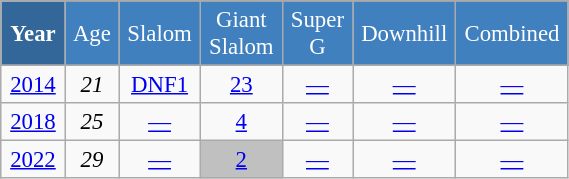<table class="wikitable" style="font-size:95%; text-align:center; border:grey solid 1px; border-collapse:collapse;" width="30%">
<tr style="background-color:#369; color:white;">
<td rowspan="2" colspan="1" width="5%"><strong>Year</strong></td>
</tr>
<tr style="background-color:#4180be; color:white;">
<td width="3%">Age</td>
<td width="4%">Slalom</td>
<td width="4%">Giant<br>Slalom</td>
<td width="4%">Super G</td>
<td width="4%">Downhill</td>
<td width="4%">Combined</td>
</tr>
<tr style="background-color:#8CB2D8; color:white;">
</tr>
<tr>
<td><a href='#'>2014</a></td>
<td><em>21</em></td>
<td><a href='#'>DNF1</a></td>
<td><a href='#'>23</a></td>
<td><a href='#'>—</a></td>
<td><a href='#'>—</a></td>
<td><a href='#'>—</a></td>
</tr>
<tr>
<td><a href='#'>2018</a></td>
<td><em>25</em></td>
<td><a href='#'>—</a></td>
<td><a href='#'>4</a></td>
<td><a href='#'>—</a></td>
<td><a href='#'>—</a></td>
<td><a href='#'>—</a></td>
</tr>
<tr>
<td><a href='#'>2022</a></td>
<td><em>29</em></td>
<td><a href='#'>—</a></td>
<td style="background:silver;"><a href='#'>2</a></td>
<td><a href='#'>—</a></td>
<td><a href='#'>—</a></td>
<td><a href='#'>—</a></td>
</tr>
</table>
